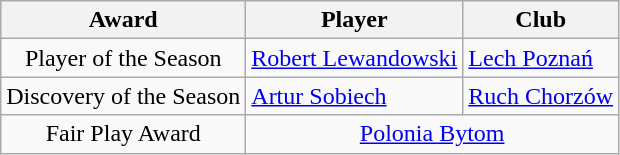<table class="wikitable" style="text-align:center">
<tr>
<th>Award</th>
<th>Player</th>
<th>Club</th>
</tr>
<tr>
<td>Player of the Season</td>
<td style="text-align:left"> <a href='#'>Robert Lewandowski</a></td>
<td style="text-align:left"><a href='#'>Lech Poznań</a></td>
</tr>
<tr>
<td>Discovery of the Season</td>
<td style="text-align:left"> <a href='#'>Artur Sobiech</a></td>
<td style="text-align:left"><a href='#'>Ruch Chorzów</a></td>
</tr>
<tr>
<td>Fair Play Award</td>
<td colspan="2"><a href='#'>Polonia Bytom</a></td>
</tr>
</table>
